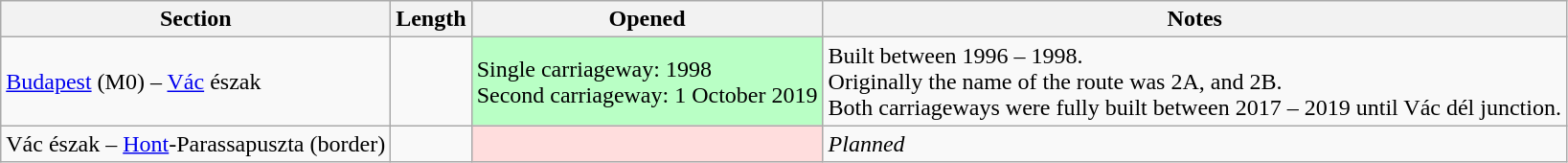<table class="wikitable">
<tr>
<th>Section</th>
<th>Length</th>
<th>Opened</th>
<th>Notes</th>
</tr>
<tr>
<td><a href='#'>Budapest</a> (M0) – <a href='#'>Vác</a> észak</td>
<td></td>
<td bgcolor="#B9FFC5">Single carriageway: 1998<br>Second carriageway: 1 October 2019</td>
<td>Built between 1996 – 1998.<br>Originally the name of the route was 2A, and 2B.<br>Both carriageways were fully built between 2017 – 2019 until Vác dél junction.</td>
</tr>
<tr>
<td>Vác észak – <a href='#'>Hont</a>-Parassapuszta (border)</td>
<td></td>
<td bgcolor="#fdd"></td>
<td><em>Planned</em></td>
</tr>
</table>
